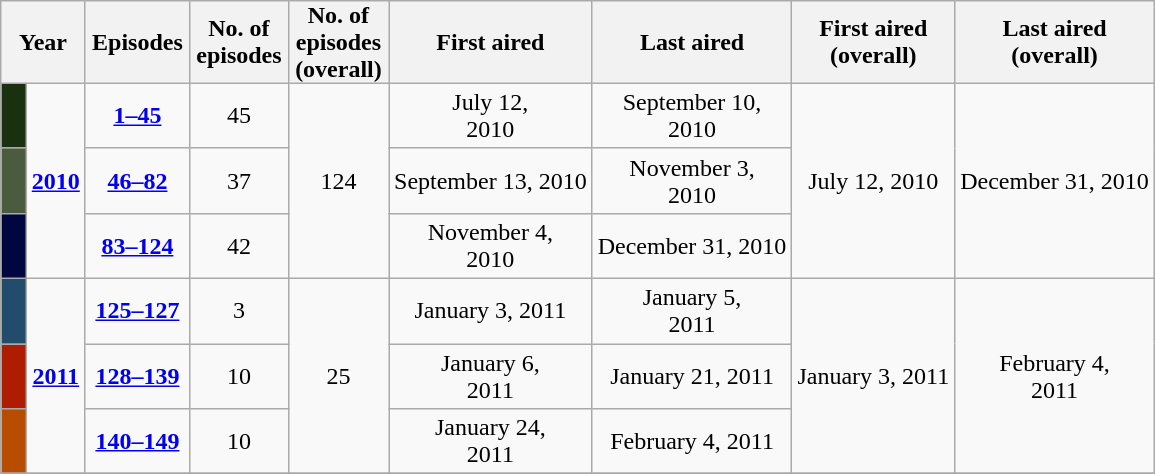<table class="wikitable" style="text-align:center">
<tr>
<th style="padding:0 9px;" colspan="2">Year</th>
<th style="padding:0 4px;">Episodes</th>
<th style="padding:0 4px;">No. of <br>episodes</th>
<th style="padding:0 4px;">No. of <br>episodes <br>(overall)</th>
<th style="padding:0 4px;">First aired</th>
<th style="padding:0 4px;">Last aired</th>
<th style="padding:0 4px;">First aired<br>(overall)</th>
<th style="padding:0 4px;">Last aired<br>(overall)</th>
</tr>
<tr>
<td style="background:#1A3110;padding:0 8px;  "></td>
<td rowspan="3"><strong><a href='#'>2010</a></strong></td>
<td><strong><a href='#'>1–45</a></strong></td>
<td>45</td>
<td rowspan="3">124</td>
<td>July 12,<br> 2010</td>
<td>September 10,<br> 2010</td>
<td rowspan="3">July 12, 2010</td>
<td rowspan="3">December 31, 2010</td>
</tr>
<tr>
<td style="background:#4A5C3D  "></td>
<td><strong><a href='#'>46–82</a></strong></td>
<td>37</td>
<td>September 13, 2010</td>
<td>November 3,<br> 2010</td>
</tr>
<tr>
<td style="background:#00063F  "></td>
<td><strong><a href='#'>83–124</a></strong></td>
<td>42</td>
<td>November 4,<br> 2010</td>
<td>December 31, 2010</td>
</tr>
<tr>
<td style="background:#224c6c"></td>
<td rowspan="3"><strong><a href='#'>2011</a></strong></td>
<td><strong><a href='#'>125–127</a></strong></td>
<td>3</td>
<td rowspan="3">25</td>
<td>January 3, 2011</td>
<td>January 5,<br> 2011</td>
<td rowspan="3">January 3, 2011</td>
<td rowspan="3">February 4,<br> 2011</td>
</tr>
<tr>
<td style="background: #AE1C02  "></td>
<td><strong><a href='#'>128–139</a></strong></td>
<td>10</td>
<td>January 6,<br> 2011</td>
<td>January 21, 2011</td>
</tr>
<tr>
<td style="background:#b84d00"></td>
<td><strong><a href='#'>140–149</a></strong></td>
<td>10</td>
<td>January 24,<br> 2011</td>
<td>February 4, 2011</td>
</tr>
<tr>
</tr>
</table>
